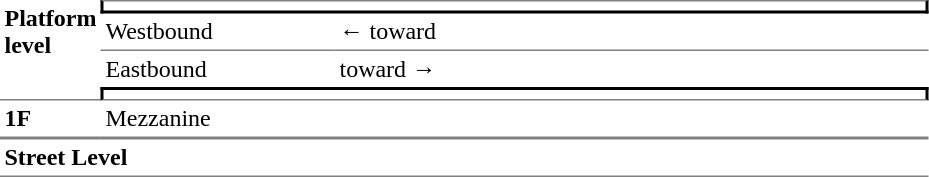<table border="0" cellpadding="3" cellspacing="0">
<tr>
<td rowspan="4" data-darkreader-inline-border-bottom="" valign="top" width="50" style="border-bottom:solid 1px gray;"><strong>Platform level</strong></td>
<td colspan="2" data-darkreader-inline-border-bottom="" data-darkreader-inline-border-left="" data-darkreader-inline-border-right="" data-darkreader-inline-border-top="" style="border-top:solid 1px gray;border-right:solid 2px black;border-left:solid 2px black;border-bottom:solid 2px black;text-align:center;"></td>
</tr>
<tr>
<td data-darkreader-inline-border-bottom="" width="150" style="border-bottom:solid 1px gray;">Westbound</td>
<td data-darkreader-inline-border-bottom="" width="390" style="border-bottom:solid 1px gray;">←   toward  </td>
</tr>
<tr>
<td>Eastbound</td>
<td>   toward   →</td>
</tr>
<tr>
<td colspan="2" data-darkreader-inline-border-bottom="" data-darkreader-inline-border-left="" data-darkreader-inline-border-right="" data-darkreader-inline-border-top="" style="border-top:solid 2px black;border-right:solid 2px black;border-left:solid 2px black;border-bottom:solid 1px gray;text-align:center;"></td>
</tr>
<tr>
<td valign="top" width="50" data-darkreader-inline-border-bottom="" style="border-bottom:solid 1px gray;"><strong>1F</strong></td>
<td colspan="2" valign="top" width="100" data-darkreader-inline-border-bottom="" style="border-bottom:solid 1px gray;">Mezzanine</td>
</tr>
<tr>
<td colspan="3" valign="top" width="50" data-darkreader-inline-border-bottom="" data-darkreader-inline-border-top="" style="border-bottom:solid 1px gray;border-top:solid 1px gray;"><strong>Street Level</strong></td>
</tr>
</table>
